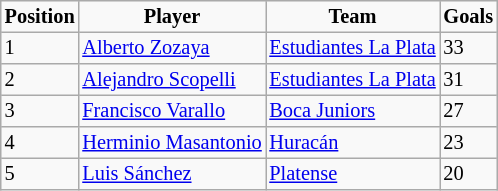<table border="2" cellpadding="2" cellspacing="0" style="margin: 0; background: #f9f9f9; border: 1px #aaa solid; border-collapse: collapse; font-size: 85%;">
<tr>
<th>Position</th>
<th>Player</th>
<th>Team</th>
<th>Goals</th>
</tr>
<tr>
<td>1</td>
<td><a href='#'>Alberto Zozaya</a></td>
<td><a href='#'>Estudiantes La Plata</a></td>
<td>33</td>
</tr>
<tr>
<td>2</td>
<td><a href='#'>Alejandro Scopelli</a></td>
<td><a href='#'>Estudiantes La Plata</a></td>
<td>31</td>
</tr>
<tr>
<td>3</td>
<td><a href='#'>Francisco Varallo</a></td>
<td><a href='#'>Boca Juniors</a></td>
<td>27</td>
</tr>
<tr>
<td>4</td>
<td><a href='#'>Herminio Masantonio</a></td>
<td><a href='#'>Huracán</a></td>
<td>23</td>
</tr>
<tr>
<td>5</td>
<td><a href='#'>Luis Sánchez</a></td>
<td><a href='#'>Platense</a></td>
<td>20</td>
</tr>
</table>
